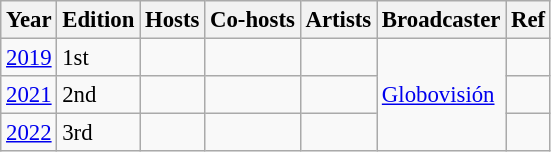<table class="wikitable sortable" style="font-size: 95%;">
<tr>
<th>Year</th>
<th>Edition</th>
<th>Hosts</th>
<th>Co-hosts</th>
<th>Artists</th>
<th>Broadcaster</th>
<th>Ref</th>
</tr>
<tr>
<td><a href='#'>2019</a></td>
<td>1st</td>
<td></td>
<td></td>
<td></td>
<td rowspan="3"><a href='#'>Globovisión</a></td>
<td></td>
</tr>
<tr>
<td><a href='#'>2021</a></td>
<td>2nd</td>
<td></td>
<td></td>
<td></td>
<td></td>
</tr>
<tr>
<td><a href='#'>2022</a></td>
<td>3rd</td>
<td></td>
<td></td>
<td></td>
<td></td>
</tr>
</table>
